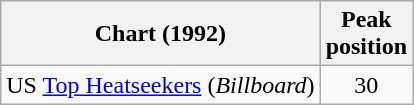<table class="wikitable">
<tr>
<th>Chart (1992)</th>
<th>Peak<br>position</th>
</tr>
<tr>
<td>US <a href='#'>Top Heatseekers</a> (<em>Billboard</em>)</td>
<td align="center">30</td>
</tr>
</table>
